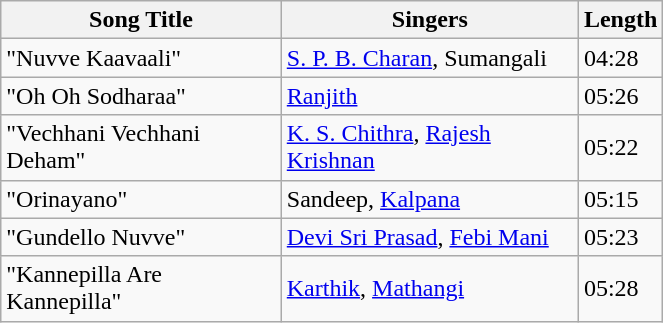<table class="wikitable" style="width:35%;">
<tr>
<th>Song Title</th>
<th>Singers</th>
<th>Length</th>
</tr>
<tr>
<td>"Nuvve Kaavaali"</td>
<td><a href='#'>S. P. B. Charan</a>, Sumangali</td>
<td>04:28</td>
</tr>
<tr>
<td>"Oh Oh Sodharaa"</td>
<td><a href='#'>Ranjith</a></td>
<td>05:26</td>
</tr>
<tr>
<td>"Vechhani Vechhani Deham"</td>
<td><a href='#'>K. S. Chithra</a>, <a href='#'>Rajesh Krishnan</a></td>
<td>05:22</td>
</tr>
<tr>
<td>"Orinayano"</td>
<td>Sandeep, <a href='#'>Kalpana</a></td>
<td>05:15</td>
</tr>
<tr>
<td>"Gundello Nuvve"</td>
<td><a href='#'>Devi Sri Prasad</a>, <a href='#'>Febi Mani</a></td>
<td>05:23</td>
</tr>
<tr>
<td>"Kannepilla Are Kannepilla"</td>
<td><a href='#'>Karthik</a>, <a href='#'>Mathangi</a></td>
<td>05:28</td>
</tr>
</table>
